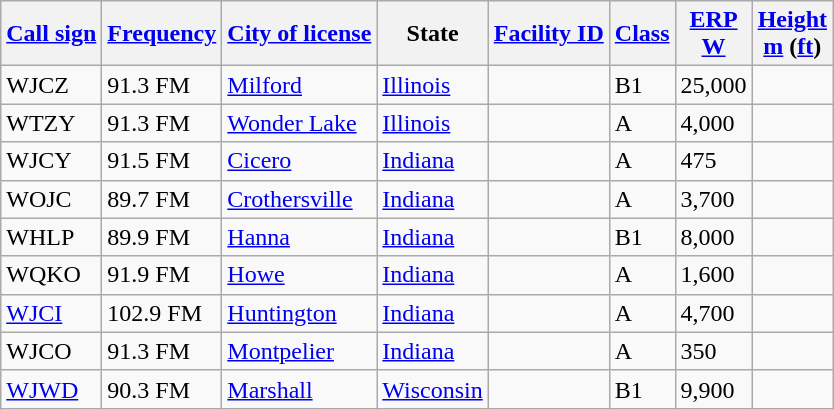<table class="wikitable sortable">
<tr>
<th><a href='#'>Call sign</a></th>
<th data-sort-type="number"><a href='#'>Frequency</a></th>
<th><a href='#'>City of license</a></th>
<th>State</th>
<th data-sort-type="number"><a href='#'>Facility ID</a></th>
<th><a href='#'>Class</a></th>
<th data-sort-type="number"><a href='#'>ERP</a><br><a href='#'>W</a></th>
<th data-sort-type="number"><a href='#'>Height</a><br><a href='#'>m</a> (<a href='#'>ft</a>)</th>
</tr>
<tr>
<td>WJCZ</td>
<td>91.3 FM</td>
<td><a href='#'>Milford</a></td>
<td><a href='#'>Illinois</a></td>
<td></td>
<td>B1</td>
<td>25,000</td>
<td></td>
</tr>
<tr>
<td>WTZY</td>
<td>91.3 FM</td>
<td><a href='#'>Wonder Lake</a></td>
<td><a href='#'>Illinois</a></td>
<td></td>
<td>A</td>
<td>4,000</td>
<td></td>
</tr>
<tr>
<td>WJCY</td>
<td>91.5 FM</td>
<td><a href='#'>Cicero</a></td>
<td><a href='#'>Indiana</a></td>
<td></td>
<td>A</td>
<td>475</td>
<td></td>
</tr>
<tr>
<td>WOJC</td>
<td>89.7 FM</td>
<td><a href='#'>Crothersville</a></td>
<td><a href='#'>Indiana</a></td>
<td></td>
<td>A</td>
<td>3,700</td>
<td></td>
</tr>
<tr>
<td>WHLP</td>
<td>89.9 FM</td>
<td><a href='#'>Hanna</a></td>
<td><a href='#'>Indiana</a></td>
<td></td>
<td>B1</td>
<td>8,000</td>
<td></td>
</tr>
<tr>
<td>WQKO</td>
<td>91.9 FM</td>
<td><a href='#'>Howe</a></td>
<td><a href='#'>Indiana</a></td>
<td></td>
<td>A</td>
<td>1,600</td>
<td></td>
</tr>
<tr>
<td><a href='#'>WJCI</a></td>
<td>102.9 FM</td>
<td><a href='#'>Huntington</a></td>
<td><a href='#'>Indiana</a></td>
<td></td>
<td>A</td>
<td>4,700</td>
<td></td>
</tr>
<tr>
<td>WJCO</td>
<td>91.3 FM</td>
<td><a href='#'>Montpelier</a></td>
<td><a href='#'>Indiana</a></td>
<td></td>
<td>A</td>
<td>350</td>
<td></td>
</tr>
<tr>
<td><a href='#'>WJWD</a></td>
<td>90.3 FM</td>
<td><a href='#'>Marshall</a></td>
<td><a href='#'>Wisconsin</a></td>
<td></td>
<td>B1</td>
<td>9,900</td>
<td></td>
</tr>
</table>
